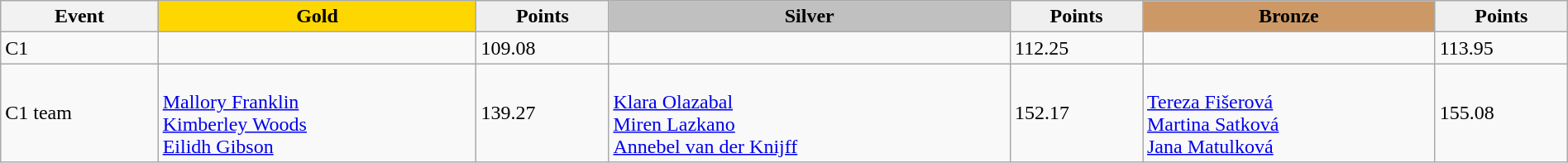<table class="wikitable" width=100%>
<tr>
<th>Event</th>
<td align=center bgcolor="gold"><strong>Gold</strong></td>
<td align=center bgcolor="EFEFEF"><strong>Points</strong></td>
<td align=center bgcolor="silver"><strong>Silver</strong></td>
<td align=center bgcolor="EFEFEF"><strong>Points</strong></td>
<td align=center bgcolor="CC9966"><strong>Bronze</strong></td>
<td align=center bgcolor="EFEFEF"><strong>Points</strong></td>
</tr>
<tr>
<td>C1</td>
<td></td>
<td>109.08</td>
<td></td>
<td>112.25</td>
<td></td>
<td>113.95</td>
</tr>
<tr>
<td>C1 team</td>
<td><br><a href='#'>Mallory Franklin</a><br><a href='#'>Kimberley Woods</a><br><a href='#'>Eilidh Gibson</a></td>
<td>139.27</td>
<td><br><a href='#'>Klara Olazabal</a><br><a href='#'>Miren Lazkano</a><br><a href='#'>Annebel van der Knijff</a></td>
<td>152.17</td>
<td><br><a href='#'>Tereza Fišerová</a><br><a href='#'>Martina Satková</a><br><a href='#'>Jana Matulková</a></td>
<td>155.08</td>
</tr>
</table>
